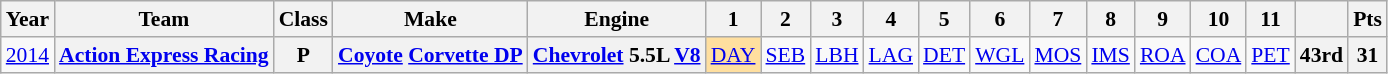<table class="wikitable" style="text-align:center; font-size:90%">
<tr>
<th>Year</th>
<th>Team</th>
<th>Class</th>
<th>Make</th>
<th>Engine</th>
<th>1</th>
<th>2</th>
<th>3</th>
<th>4</th>
<th>5</th>
<th>6</th>
<th>7</th>
<th>8</th>
<th>9</th>
<th>10</th>
<th>11</th>
<th></th>
<th>Pts</th>
</tr>
<tr>
<td><a href='#'>2014</a></td>
<th><a href='#'>Action Express Racing</a></th>
<th>P</th>
<th><a href='#'>Coyote</a> <a href='#'>Corvette DP</a></th>
<th><a href='#'>Chevrolet</a> 5.5L <a href='#'>V8</a></th>
<td style="background:#ffdf9f;"><a href='#'>DAY</a><br></td>
<td><a href='#'>SEB</a></td>
<td><a href='#'>LBH</a></td>
<td><a href='#'>LAG</a></td>
<td><a href='#'>DET</a></td>
<td><a href='#'>WGL</a></td>
<td><a href='#'>MOS</a></td>
<td><a href='#'>IMS</a></td>
<td><a href='#'>ROA</a></td>
<td><a href='#'>COA</a></td>
<td><a href='#'>PET</a></td>
<th>43rd</th>
<th>31</th>
</tr>
</table>
